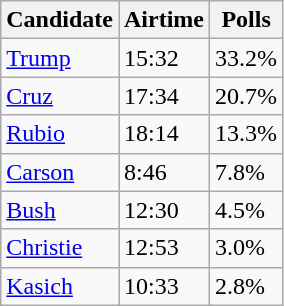<table class="wikitable sortable floatright">
<tr>
<th>Candidate</th>
<th>Airtime</th>
<th>Polls</th>
</tr>
<tr>
<td><a href='#'>Trump</a></td>
<td>15:32</td>
<td>33.2%</td>
</tr>
<tr>
<td><a href='#'>Cruz</a></td>
<td>17:34</td>
<td>20.7%</td>
</tr>
<tr>
<td><a href='#'>Rubio</a></td>
<td>18:14</td>
<td>13.3%</td>
</tr>
<tr>
<td><a href='#'>Carson</a></td>
<td>8:46</td>
<td>7.8%</td>
</tr>
<tr>
<td><a href='#'>Bush</a></td>
<td>12:30</td>
<td>4.5%</td>
</tr>
<tr>
<td><a href='#'>Christie</a></td>
<td>12:53</td>
<td>3.0%</td>
</tr>
<tr>
<td><a href='#'>Kasich</a></td>
<td>10:33</td>
<td>2.8%</td>
</tr>
</table>
